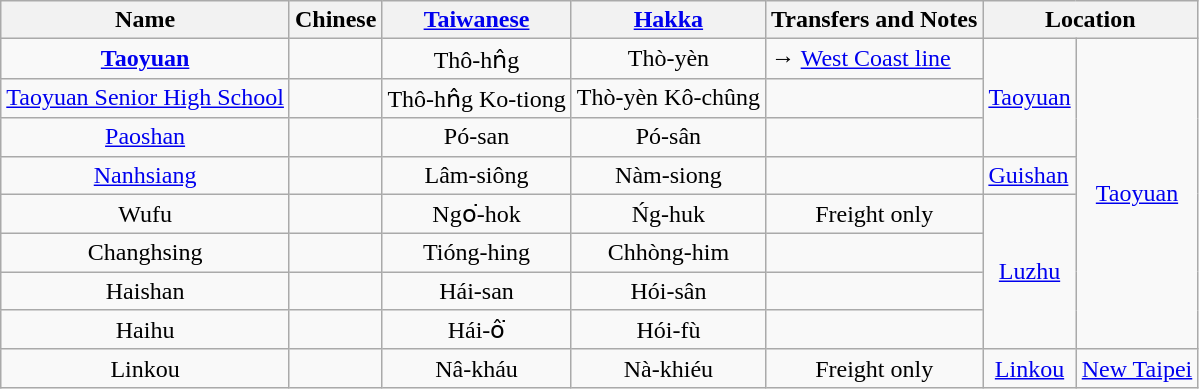<table class=wikitable style="text-align:center">
<tr>
<th>Name</th>
<th>Chinese</th>
<th><a href='#'>Taiwanese</a></th>
<th><a href='#'>Hakka</a></th>
<th>Transfers and Notes</th>
<th colspan=2>Location</th>
</tr>
<tr>
<td><strong><a href='#'>Taoyuan</a></strong></td>
<td></td>
<td>Thô-hn̂g</td>
<td>Thò-yèn</td>
<td align=left>→  <a href='#'>West Coast line</a></td>
<td rowspan=3><a href='#'>Taoyuan</a></td>
<td rowspan=8><a href='#'>Taoyuan</a></td>
</tr>
<tr>
<td><a href='#'>Taoyuan Senior High School</a></td>
<td></td>
<td>Thô-hn̂g Ko-tiong</td>
<td>Thò-yèn Kô-chûng</td>
</tr>
<tr>
<td><a href='#'>Paoshan</a></td>
<td></td>
<td>Pó-san</td>
<td>Pó-sân</td>
<td align=left></td>
</tr>
<tr>
<td><a href='#'>Nanhsiang</a></td>
<td></td>
<td>Lâm-siông</td>
<td>Nàm-siong</td>
<td></td>
<td align=left><a href='#'>Guishan</a></td>
</tr>
<tr>
<td>Wufu</td>
<td></td>
<td>Ngo͘-hok</td>
<td>Ńg-huk</td>
<td align=center>Freight only</td>
<td rowspan=4><a href='#'>Luzhu</a></td>
</tr>
<tr>
<td>Changhsing</td>
<td></td>
<td>Tióng-hing</td>
<td>Chhòng-him</td>
<td align=left></td>
</tr>
<tr>
<td>Haishan</td>
<td></td>
<td>Hái-san</td>
<td>Hói-sân</td>
<td align=left></td>
</tr>
<tr>
<td>Haihu</td>
<td></td>
<td>Hái-ô͘</td>
<td>Hói-fù</td>
<td align=left></td>
</tr>
<tr>
<td>Linkou</td>
<td></td>
<td>Nâ-kháu</td>
<td>Nà-khiéu</td>
<td align=center>Freight only</td>
<td><a href='#'>Linkou</a></td>
<td><a href='#'>New Taipei</a></td>
</tr>
</table>
